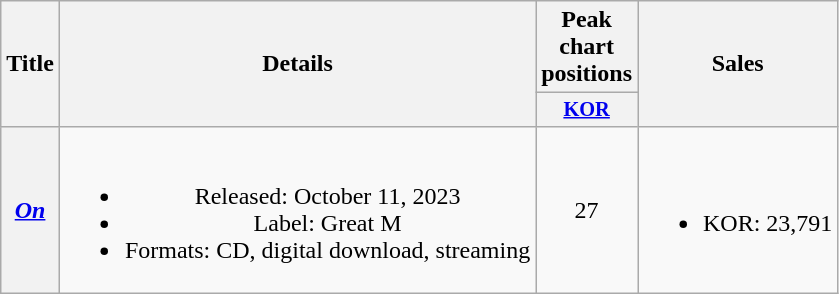<table class="wikitable plainrowheaders" style="text-align:center">
<tr>
<th scope="col" rowspan="2">Title</th>
<th scope="col" rowspan="2">Details</th>
<th scope="col" colspan="1">Peak chart positions</th>
<th scope="col" rowspan="2">Sales</th>
</tr>
<tr>
<th scope="col" style="width:2.75em;font-size:85%"><a href='#'>KOR</a><br></th>
</tr>
<tr>
<th scope="row"><em><a href='#'>On</a></em></th>
<td><br><ul><li>Released: October 11, 2023</li><li>Label: Great M</li><li>Formats: CD, digital download, streaming</li></ul></td>
<td>27</td>
<td><br><ul><li>KOR: 23,791</li></ul></td>
</tr>
</table>
